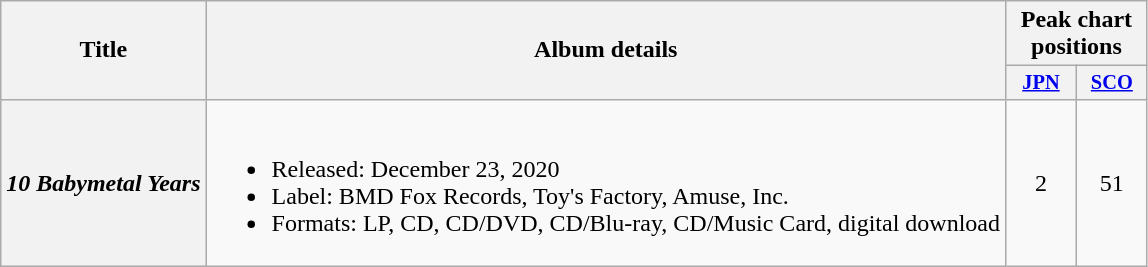<table class="wikitable plainrowheaders">
<tr>
<th rowspan="2">Title</th>
<th rowspan="2">Album details</th>
<th colspan="2">Peak chart positions</th>
</tr>
<tr>
<th style="width:3em;font-size:85%;"><a href='#'>JPN</a><br></th>
<th style="width:3em;font-size:85%;"><a href='#'>SCO</a><br></th>
</tr>
<tr>
<th scope="row"><em>10 Babymetal Years</em></th>
<td><br><ul><li>Released: December 23, 2020 </li><li>Label: BMD Fox Records, Toy's Factory, Amuse, Inc.</li><li>Formats: LP, CD, CD/DVD, CD/Blu-ray, CD/Music Card, digital download</li></ul></td>
<td align="center">2</td>
<td align="center">51</td>
</tr>
</table>
